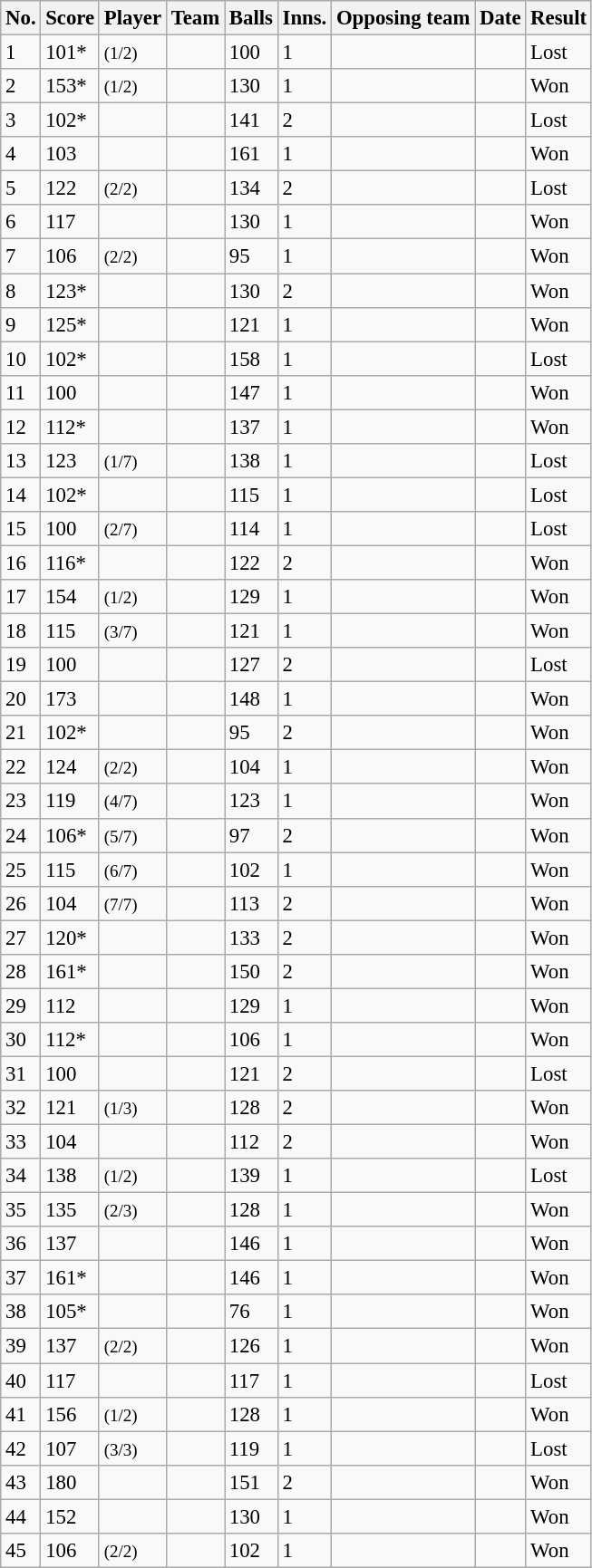<table class="wikitable sortable" style="font-size:95%">
<tr>
<th>No.</th>
<th>Score</th>
<th>Player</th>
<th>Team</th>
<th>Balls</th>
<th>Inns.</th>
<th>Opposing team</th>
<th>Date</th>
<th>Result</th>
</tr>
<tr>
<td>1</td>
<td> 101*</td>
<td> <small>(1/2)</small></td>
<td></td>
<td>100</td>
<td>1</td>
<td></td>
<td></td>
<td>Lost</td>
</tr>
<tr>
<td>2</td>
<td> 153*</td>
<td> <small>(1/2)</small></td>
<td></td>
<td>130</td>
<td>1</td>
<td></td>
<td></td>
<td>Won</td>
</tr>
<tr>
<td>3</td>
<td> 102*</td>
<td></td>
<td></td>
<td>141</td>
<td>2</td>
<td></td>
<td></td>
<td>Lost</td>
</tr>
<tr>
<td>4</td>
<td> 103</td>
<td></td>
<td></td>
<td>161</td>
<td>1</td>
<td></td>
<td></td>
<td>Won</td>
</tr>
<tr>
<td>5</td>
<td> 122</td>
<td> <small>(2/2)</small></td>
<td></td>
<td>134</td>
<td>2</td>
<td></td>
<td></td>
<td>Lost</td>
</tr>
<tr>
<td>6</td>
<td> 117</td>
<td></td>
<td></td>
<td>130</td>
<td>1</td>
<td></td>
<td></td>
<td>Won</td>
</tr>
<tr>
<td>7</td>
<td> 106</td>
<td> <small>(2/2)</small></td>
<td></td>
<td>95</td>
<td>1</td>
<td></td>
<td></td>
<td>Won</td>
</tr>
<tr>
<td>8</td>
<td> 123*</td>
<td></td>
<td></td>
<td>130</td>
<td>2</td>
<td></td>
<td></td>
<td>Won</td>
</tr>
<tr>
<td>9</td>
<td> 125*</td>
<td></td>
<td></td>
<td>121</td>
<td>1</td>
<td></td>
<td></td>
<td>Won</td>
</tr>
<tr>
<td>10</td>
<td> 102*</td>
<td></td>
<td></td>
<td>158</td>
<td>1</td>
<td></td>
<td></td>
<td>Lost</td>
</tr>
<tr>
<td>11</td>
<td> 100</td>
<td></td>
<td></td>
<td>147</td>
<td>1</td>
<td></td>
<td></td>
<td>Won</td>
</tr>
<tr>
<td>12</td>
<td> 112*</td>
<td></td>
<td></td>
<td>137</td>
<td>1</td>
<td></td>
<td></td>
<td>Won</td>
</tr>
<tr>
<td>13</td>
<td> 123</td>
<td> <small>(1/7)</small></td>
<td></td>
<td>138</td>
<td>1</td>
<td></td>
<td></td>
<td>Lost</td>
</tr>
<tr>
<td>14</td>
<td> 102*</td>
<td></td>
<td></td>
<td>115</td>
<td>1</td>
<td></td>
<td></td>
<td>Lost</td>
</tr>
<tr>
<td>15</td>
<td> 100</td>
<td> <small>(2/7)</small></td>
<td></td>
<td>114</td>
<td>1</td>
<td></td>
<td></td>
<td>Lost</td>
</tr>
<tr>
<td>16</td>
<td> 116*</td>
<td></td>
<td></td>
<td>122</td>
<td>2</td>
<td></td>
<td></td>
<td>Won</td>
</tr>
<tr>
<td>17</td>
<td> 154</td>
<td> <small>(1/2)</small></td>
<td></td>
<td>129</td>
<td>1</td>
<td></td>
<td></td>
<td>Won</td>
</tr>
<tr>
<td>18</td>
<td> 115</td>
<td> <small>(3/7)</small></td>
<td></td>
<td>121</td>
<td>1</td>
<td></td>
<td></td>
<td>Won</td>
</tr>
<tr>
<td>19</td>
<td> 100</td>
<td></td>
<td></td>
<td>127</td>
<td>2</td>
<td></td>
<td></td>
<td>Lost</td>
</tr>
<tr>
<td>20</td>
<td> 173</td>
<td></td>
<td></td>
<td>148</td>
<td>1</td>
<td></td>
<td></td>
<td>Won</td>
</tr>
<tr>
<td>21</td>
<td> 102*</td>
<td></td>
<td></td>
<td>95</td>
<td>2</td>
<td></td>
<td></td>
<td>Won</td>
</tr>
<tr>
<td>22</td>
<td> 124</td>
<td> <small>(2/2)</small></td>
<td></td>
<td>104</td>
<td>1</td>
<td></td>
<td></td>
<td>Won</td>
</tr>
<tr>
<td>23</td>
<td> 119</td>
<td> <small>(4/7)</small></td>
<td></td>
<td>123</td>
<td>1</td>
<td></td>
<td></td>
<td>Won</td>
</tr>
<tr>
<td>24</td>
<td> 106*</td>
<td> <small>(5/7)</small></td>
<td></td>
<td>97</td>
<td>2</td>
<td></td>
<td></td>
<td>Won</td>
</tr>
<tr>
<td>25</td>
<td> 115</td>
<td> <small>(6/7)</small></td>
<td></td>
<td>102</td>
<td>1</td>
<td></td>
<td></td>
<td>Won</td>
</tr>
<tr>
<td>26</td>
<td> 104</td>
<td> <small>(7/7)</small></td>
<td></td>
<td>113</td>
<td>2</td>
<td></td>
<td></td>
<td>Won</td>
</tr>
<tr>
<td>27</td>
<td> 120*</td>
<td></td>
<td></td>
<td>133</td>
<td>2</td>
<td></td>
<td></td>
<td>Won</td>
</tr>
<tr>
<td>28</td>
<td> 161*</td>
<td></td>
<td></td>
<td>150</td>
<td>2</td>
<td></td>
<td></td>
<td>Won</td>
</tr>
<tr>
<td>29</td>
<td> 112</td>
<td></td>
<td></td>
<td>129</td>
<td>1</td>
<td></td>
<td></td>
<td>Won</td>
</tr>
<tr>
<td>30</td>
<td> 112*</td>
<td></td>
<td></td>
<td>106</td>
<td>1</td>
<td></td>
<td></td>
<td>Won</td>
</tr>
<tr>
<td>31</td>
<td> 100</td>
<td></td>
<td></td>
<td>121</td>
<td>2</td>
<td></td>
<td></td>
<td>Lost</td>
</tr>
<tr>
<td>32</td>
<td> 121</td>
<td> <small>(1/3)</small></td>
<td></td>
<td>128</td>
<td>2</td>
<td></td>
<td></td>
<td>Won</td>
</tr>
<tr>
<td>33</td>
<td> 104</td>
<td></td>
<td></td>
<td>112</td>
<td>2</td>
<td></td>
<td></td>
<td>Won</td>
</tr>
<tr>
<td>34</td>
<td> 138</td>
<td> <small>(1/2)</small></td>
<td></td>
<td>139</td>
<td>1</td>
<td></td>
<td></td>
<td>Lost</td>
</tr>
<tr>
<td>35</td>
<td> 135</td>
<td> <small>(2/3)</small></td>
<td></td>
<td>128</td>
<td>1</td>
<td></td>
<td></td>
<td>Won</td>
</tr>
<tr>
<td>36</td>
<td> 137</td>
<td></td>
<td></td>
<td>146</td>
<td>1</td>
<td></td>
<td></td>
<td>Won</td>
</tr>
<tr>
<td>37</td>
<td> 161*</td>
<td></td>
<td></td>
<td>146</td>
<td>1</td>
<td></td>
<td></td>
<td>Won</td>
</tr>
<tr>
<td>38</td>
<td> 105*</td>
<td></td>
<td></td>
<td>76</td>
<td>1</td>
<td></td>
<td></td>
<td>Won</td>
</tr>
<tr>
<td>39</td>
<td> 137</td>
<td> <small>(2/2)</small></td>
<td></td>
<td>126</td>
<td>1</td>
<td></td>
<td></td>
<td>Won</td>
</tr>
<tr>
<td>40</td>
<td> 117</td>
<td></td>
<td></td>
<td>117</td>
<td>1</td>
<td></td>
<td></td>
<td>Lost</td>
</tr>
<tr>
<td>41</td>
<td> 156</td>
<td> <small>(1/2)</small></td>
<td></td>
<td>128</td>
<td>1</td>
<td></td>
<td></td>
<td>Won</td>
</tr>
<tr>
<td>42</td>
<td> 107</td>
<td> <small>(3/3)</small></td>
<td></td>
<td>119</td>
<td>1</td>
<td></td>
<td></td>
<td>Lost</td>
</tr>
<tr>
<td>43</td>
<td> 180</td>
<td></td>
<td></td>
<td>151</td>
<td>2</td>
<td></td>
<td></td>
<td>Won</td>
</tr>
<tr>
<td>44</td>
<td> 152</td>
<td></td>
<td></td>
<td>130</td>
<td>1</td>
<td></td>
<td></td>
<td>Won</td>
</tr>
<tr>
<td>45</td>
<td> 106</td>
<td> <small>(2/2)</small></td>
<td></td>
<td>102</td>
<td>1</td>
<td></td>
<td></td>
<td>Won</td>
</tr>
</table>
